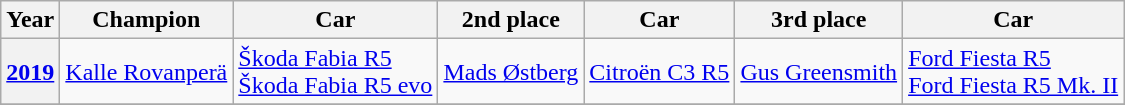<table class="wikitable">
<tr>
<th>Year</th>
<th>Champion</th>
<th>Car</th>
<th>2nd place</th>
<th>Car</th>
<th>3rd place</th>
<th>Car</th>
</tr>
<tr>
<th><a href='#'>2019</a></th>
<td> <a href='#'>Kalle Rovanperä</a></td>
<td><a href='#'>Škoda Fabia R5</a><br><a href='#'>Škoda Fabia R5 evo</a></td>
<td> <a href='#'>Mads Østberg</a></td>
<td><a href='#'>Citroën C3 R5</a></td>
<td> <a href='#'>Gus Greensmith</a></td>
<td><a href='#'>Ford Fiesta R5</a><br><a href='#'>Ford Fiesta R5 Mk. II</a></td>
</tr>
<tr>
</tr>
</table>
